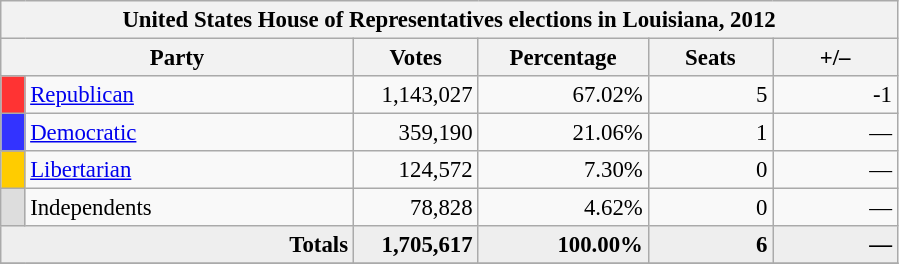<table class="wikitable" style="font-size: 95%;">
<tr>
<th colspan="6">United States House of Representatives elections in Louisiana, 2012</th>
</tr>
<tr>
<th colspan=2 style="width: 15em">Party</th>
<th style="width: 5em">Votes</th>
<th style="width: 7em">Percentage</th>
<th style="width: 5em">Seats</th>
<th style="width: 5em">+/–</th>
</tr>
<tr>
<th style="background-color:#FF3333; width: 3px"></th>
<td style="width: 130px"><a href='#'>Republican</a></td>
<td align="right">1,143,027</td>
<td align="right">67.02%</td>
<td align="right">5</td>
<td align="right">-1</td>
</tr>
<tr>
<th style="background-color:#3333FF; width: 3px"></th>
<td style="width: 130px"><a href='#'>Democratic</a></td>
<td align="right">359,190</td>
<td align="right">21.06%</td>
<td align="right">1</td>
<td align="right">—</td>
</tr>
<tr>
<th style="background-color:#FFCC00; width: 3px"></th>
<td style="width: 130px"><a href='#'>Libertarian</a></td>
<td align="right">124,572</td>
<td align="right">7.30%</td>
<td align="right">0</td>
<td align="right">—</td>
</tr>
<tr>
<th style="background-color:#DDDDDD; width: 3px"></th>
<td style="width: 130px">Independents</td>
<td align="right">78,828</td>
<td align="right">4.62%</td>
<td align="right">0</td>
<td align="right">—</td>
</tr>
<tr bgcolor="#EEEEEE">
<td colspan="2" align="right"><strong>Totals</strong></td>
<td align="right"><strong>1,705,617</strong></td>
<td align="right"><strong>100.00%</strong></td>
<td align="right"><strong>6</strong></td>
<td align="right"><strong>—</strong></td>
</tr>
<tr bgcolor="#EEEEEE">
</tr>
</table>
